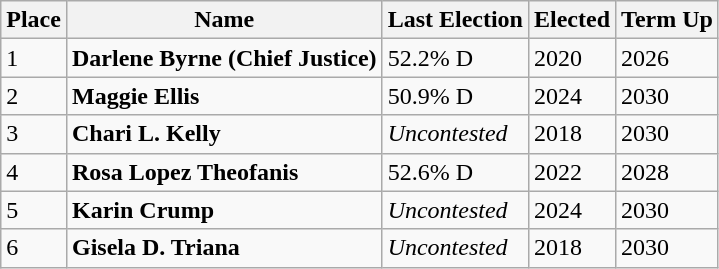<table class="wikitable sortable">
<tr>
<th>Place</th>
<th>Name</th>
<th>Last Election</th>
<th>Elected</th>
<th>Term Up</th>
</tr>
<tr>
<td>1</td>
<td><strong>Darlene Byrne (Chief Justice)</strong></td>
<td>52.2% D</td>
<td>2020</td>
<td>2026</td>
</tr>
<tr>
<td>2</td>
<td><strong>Maggie Ellis</strong></td>
<td>50.9% D</td>
<td>2024</td>
<td>2030</td>
</tr>
<tr>
<td>3</td>
<td><strong>Chari L. Kelly</strong></td>
<td><em>Uncontested</em></td>
<td>2018</td>
<td>2030</td>
</tr>
<tr>
<td>4</td>
<td><strong>Rosa Lopez Theofanis</strong></td>
<td>52.6% D</td>
<td>2022</td>
<td>2028</td>
</tr>
<tr>
<td>5</td>
<td><strong>Karin Crump</strong></td>
<td><em>Uncontested</em></td>
<td>2024</td>
<td>2030</td>
</tr>
<tr>
<td>6</td>
<td><strong>Gisela D. Triana</strong></td>
<td><em>Uncontested</em></td>
<td>2018</td>
<td>2030</td>
</tr>
</table>
